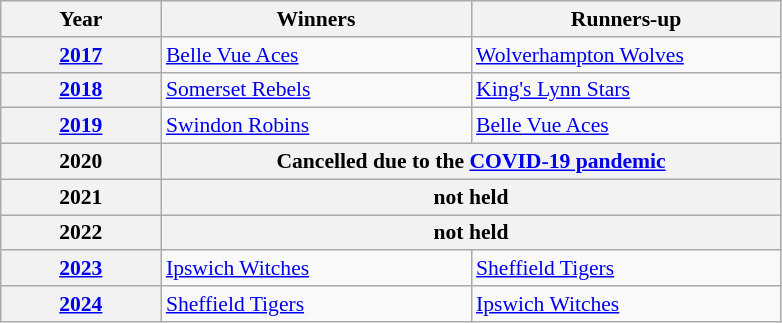<table class="wikitable" style="font-size: 90%">
<tr>
<th width=100>Year</th>
<th width=200>Winners</th>
<th width=200>Runners-up</th>
</tr>
<tr>
<th><a href='#'>2017</a></th>
<td><a href='#'>Belle Vue Aces</a></td>
<td><a href='#'>Wolverhampton Wolves</a></td>
</tr>
<tr>
<th><a href='#'>2018</a></th>
<td><a href='#'>Somerset Rebels</a></td>
<td><a href='#'>King's Lynn Stars</a></td>
</tr>
<tr>
<th><a href='#'>2019</a></th>
<td><a href='#'>Swindon Robins</a></td>
<td><a href='#'>Belle Vue Aces</a></td>
</tr>
<tr>
<th>2020</th>
<th colspan="2">Cancelled due to the <a href='#'>COVID-19 pandemic</a></th>
</tr>
<tr>
<th>2021</th>
<th colspan="2">not held</th>
</tr>
<tr>
<th>2022</th>
<th colspan="2">not held</th>
</tr>
<tr>
<th><a href='#'>2023</a></th>
<td><a href='#'>Ipswich Witches</a></td>
<td><a href='#'>Sheffield Tigers</a></td>
</tr>
<tr>
<th><a href='#'>2024</a></th>
<td><a href='#'>Sheffield Tigers</a></td>
<td><a href='#'>Ipswich Witches</a></td>
</tr>
</table>
